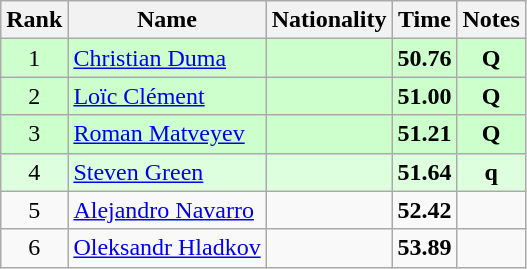<table class="wikitable sortable" style="text-align:center">
<tr>
<th>Rank</th>
<th>Name</th>
<th>Nationality</th>
<th>Time</th>
<th>Notes</th>
</tr>
<tr bgcolor=ccffcc>
<td>1</td>
<td align=left><a href='#'>Christian Duma</a></td>
<td align=left></td>
<td><strong>50.76</strong></td>
<td><strong>Q</strong></td>
</tr>
<tr bgcolor=ccffcc>
<td>2</td>
<td align=left><a href='#'>Loïc Clément</a></td>
<td align=left></td>
<td><strong>51.00</strong></td>
<td><strong>Q</strong></td>
</tr>
<tr bgcolor=ccffcc>
<td>3</td>
<td align=left><a href='#'>Roman Matveyev</a></td>
<td align=left></td>
<td><strong>51.21</strong></td>
<td><strong>Q</strong></td>
</tr>
<tr bgcolor=ddffdd>
<td>4</td>
<td align=left><a href='#'>Steven Green</a></td>
<td align=left></td>
<td><strong>51.64</strong></td>
<td><strong>q</strong></td>
</tr>
<tr>
<td>5</td>
<td align=left><a href='#'>Alejandro Navarro</a></td>
<td align=left></td>
<td><strong>52.42</strong></td>
<td></td>
</tr>
<tr>
<td>6</td>
<td align=left><a href='#'>Oleksandr Hladkov</a></td>
<td align=left></td>
<td><strong>53.89</strong></td>
<td></td>
</tr>
</table>
